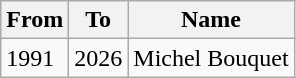<table class="wikitable">
<tr>
<th>From</th>
<th>To</th>
<th>Name</th>
</tr>
<tr>
<td>1991</td>
<td>2026</td>
<td>Michel Bouquet</td>
</tr>
</table>
